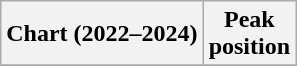<table class="wikitable sortable plainrowheaders" style="text-align:center">
<tr>
<th scope="col">Chart (2022–2024)</th>
<th scope="col">Peak<br>position</th>
</tr>
<tr>
</tr>
</table>
